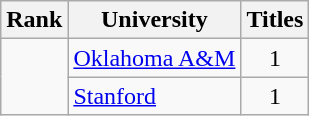<table class="wikitable sortable" style="text-align:center">
<tr>
<th>Rank</th>
<th>University</th>
<th>Titles</th>
</tr>
<tr>
<td rowspan="2"></td>
<td align=left><a href='#'>Oklahoma A&M</a></td>
<td>1</td>
</tr>
<tr>
<td align=left><a href='#'>Stanford</a></td>
<td>1</td>
</tr>
</table>
